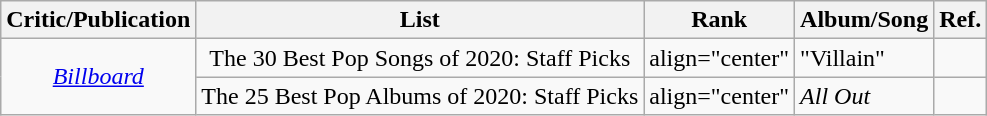<table class="sortable wikitable">
<tr>
<th>Critic/Publication</th>
<th>List</th>
<th>Rank</th>
<th>Album/Song</th>
<th>Ref.</th>
</tr>
<tr>
<td rowspan="2" align="center"><em><a href='#'>Billboard</a></em></td>
<td align="center">The 30 Best Pop Songs of 2020: Staff Picks</td>
<td>align="center" </td>
<td>"Villain"</td>
<td></td>
</tr>
<tr>
<td align="center">The 25 Best Pop Albums of 2020: Staff Picks</td>
<td>align="center" </td>
<td><em>All Out</em></td>
<td></td>
</tr>
</table>
